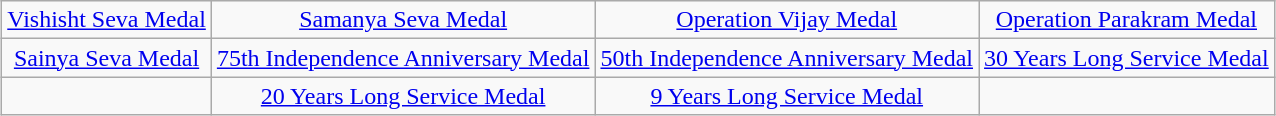<table class="wikitable" style="margin:1em auto; text-align:center;">
<tr>
<td><a href='#'>Vishisht Seva Medal</a></td>
<td><a href='#'>Samanya Seva Medal</a></td>
<td><a href='#'>Operation Vijay Medal</a></td>
<td><a href='#'>Operation Parakram Medal</a></td>
</tr>
<tr>
<td><a href='#'>Sainya Seva Medal</a></td>
<td><a href='#'>75th Independence Anniversary Medal</a></td>
<td><a href='#'>50th Independence Anniversary Medal</a></td>
<td><a href='#'>30 Years Long Service Medal</a></td>
</tr>
<tr>
<td></td>
<td><a href='#'>20 Years Long Service Medal</a></td>
<td><a href='#'>9 Years Long Service Medal</a></td>
<td></td>
</tr>
</table>
